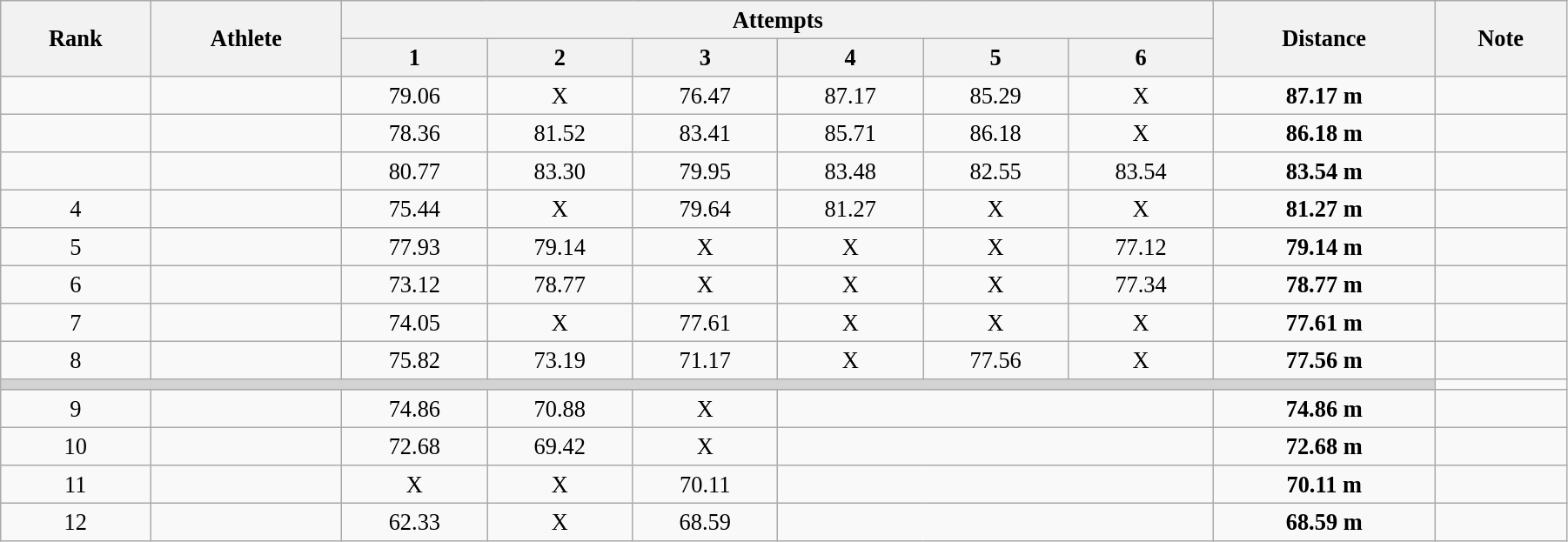<table class="wikitable" style=" text-align:center; font-size:110%;" width="95%">
<tr>
<th rowspan="2">Rank</th>
<th rowspan="2">Athlete</th>
<th colspan="6">Attempts</th>
<th rowspan="2">Distance</th>
<th rowspan="2">Note</th>
</tr>
<tr>
<th>1</th>
<th>2</th>
<th>3</th>
<th>4</th>
<th>5</th>
<th>6</th>
</tr>
<tr>
<td></td>
<td align=left></td>
<td>79.06</td>
<td>X</td>
<td>76.47</td>
<td>87.17</td>
<td>85.29</td>
<td>X</td>
<td><strong>87.17 m</strong></td>
<td></td>
</tr>
<tr>
<td></td>
<td align=left></td>
<td>78.36</td>
<td>81.52</td>
<td>83.41</td>
<td>85.71</td>
<td>86.18</td>
<td>X</td>
<td><strong>86.18 m</strong></td>
<td></td>
</tr>
<tr>
<td></td>
<td align=left></td>
<td>80.77</td>
<td>83.30</td>
<td>79.95</td>
<td>83.48</td>
<td>82.55</td>
<td>83.54</td>
<td><strong>83.54 m</strong></td>
<td></td>
</tr>
<tr>
<td>4</td>
<td align=left></td>
<td>75.44</td>
<td>X</td>
<td>79.64</td>
<td>81.27</td>
<td>X</td>
<td>X</td>
<td><strong>81.27 m</strong></td>
<td></td>
</tr>
<tr>
<td>5</td>
<td align=left></td>
<td>77.93</td>
<td>79.14</td>
<td>X</td>
<td>X</td>
<td>X</td>
<td>77.12</td>
<td><strong>79.14 m</strong></td>
<td></td>
</tr>
<tr>
<td>6</td>
<td align=left></td>
<td>73.12</td>
<td>78.77</td>
<td>X</td>
<td>X</td>
<td>X</td>
<td>77.34</td>
<td><strong>78.77 m</strong></td>
<td></td>
</tr>
<tr>
<td>7</td>
<td align=left></td>
<td>74.05</td>
<td>X</td>
<td>77.61</td>
<td>X</td>
<td>X</td>
<td>X</td>
<td><strong>77.61 m</strong></td>
<td></td>
</tr>
<tr>
<td>8</td>
<td align=left></td>
<td>75.82</td>
<td>73.19</td>
<td>71.17</td>
<td>X</td>
<td>77.56</td>
<td>X</td>
<td><strong>77.56 m</strong></td>
<td></td>
</tr>
<tr>
<td colspan=9 bgcolor=lightgray></td>
</tr>
<tr>
<td>9</td>
<td align=left></td>
<td>74.86</td>
<td>70.88</td>
<td>X</td>
<td colspan=3></td>
<td><strong>74.86 m</strong></td>
<td></td>
</tr>
<tr>
<td>10</td>
<td align=left></td>
<td>72.68</td>
<td>69.42</td>
<td>X</td>
<td colspan=3></td>
<td><strong>72.68 m</strong></td>
<td></td>
</tr>
<tr>
<td>11</td>
<td align=left></td>
<td>X</td>
<td>X</td>
<td>70.11</td>
<td colspan=3></td>
<td><strong>70.11 m</strong></td>
<td></td>
</tr>
<tr>
<td>12</td>
<td align=left></td>
<td>62.33</td>
<td>X</td>
<td>68.59</td>
<td colspan=3></td>
<td><strong>68.59 m</strong></td>
<td></td>
</tr>
</table>
